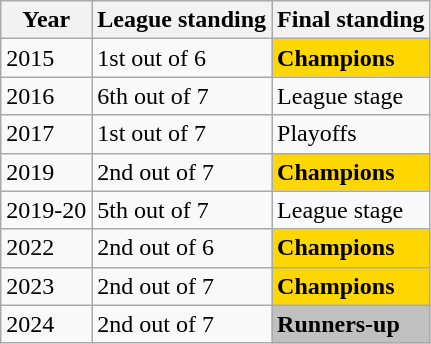<table class="wikitable">
<tr style="text-align:center;" |>
<th>Year</th>
<th>League standing</th>
<th>Final standing</th>
</tr>
<tr>
<td>2015</td>
<td>1st out of 6</td>
<td style="background: Gold;"><strong>Champions</strong></td>
</tr>
<tr>
<td>2016</td>
<td>6th out of 7</td>
<td>League stage</td>
</tr>
<tr>
<td>2017</td>
<td>1st out of 7</td>
<td>Playoffs</td>
</tr>
<tr>
<td>2019</td>
<td>2nd out of 7</td>
<td style="background: Gold;"><strong>Champions</strong></td>
</tr>
<tr>
<td>2019-20</td>
<td>5th out of 7</td>
<td>League stage</td>
</tr>
<tr>
<td>2022</td>
<td>2nd out of 6</td>
<td style="background:gold;"><strong>Champions</strong></td>
</tr>
<tr>
<td>2023</td>
<td>2nd out of 7</td>
<td style="background:gold;"><strong>Champions</strong></td>
</tr>
<tr>
<td>2024</td>
<td>2nd out of 7</td>
<td style="background:silver;"><strong>Runners-up</strong></td>
</tr>
</table>
